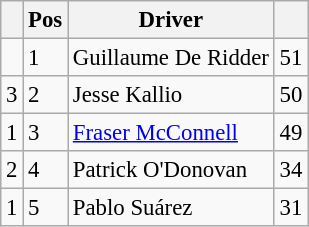<table class="wikitable" style="font-size: 95%;">
<tr>
<th></th>
<th>Pos</th>
<th>Driver</th>
<th></th>
</tr>
<tr>
<td></td>
<td>1</td>
<td> Guillaume De Ridder</td>
<td align="right">51</td>
</tr>
<tr>
<td> 3</td>
<td>2</td>
<td> Jesse Kallio</td>
<td align="right">50</td>
</tr>
<tr>
<td> 1</td>
<td>3</td>
<td> <a href='#'>Fraser McConnell</a></td>
<td align="right">49</td>
</tr>
<tr>
<td> 2</td>
<td>4</td>
<td> Patrick O'Donovan</td>
<td align="right">34</td>
</tr>
<tr>
<td> 1</td>
<td>5</td>
<td> Pablo Suárez</td>
<td align="right">31</td>
</tr>
</table>
